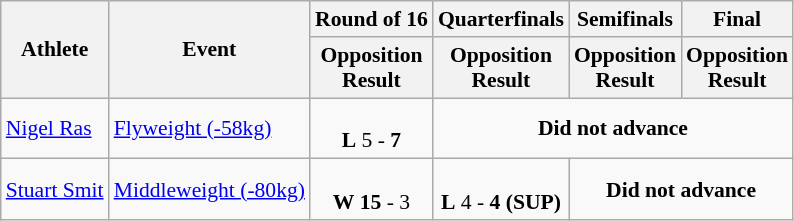<table class="wikitable" style="font-size:90%">
<tr>
<th rowspan="2">Athlete</th>
<th rowspan="2">Event</th>
<th>Round of 16</th>
<th>Quarterfinals</th>
<th>Semifinals</th>
<th>Final</th>
</tr>
<tr>
<th>Opposition<br>Result</th>
<th>Opposition<br>Result</th>
<th>Opposition<br>Result</th>
<th>Opposition<br>Result</th>
</tr>
<tr>
<td><a href='#'>Nigel Ras</a></td>
<td><a href='#'>Flyweight (-58kg)</a></td>
<td align=center> <br><strong>L</strong> 5 - <strong>7</strong></td>
<td align="center" colspan="4"><strong>Did not advance</strong></td>
</tr>
<tr>
<td><a href='#'>Stuart Smit</a></td>
<td><a href='#'>Middleweight (-80kg)</a></td>
<td align=center> <br><strong>W</strong> <strong>15</strong> - 3</td>
<td align=center> <br><strong>L</strong> 4 - <strong>4 (SUP)</strong></td>
<td align="center" colspan="3"><strong>Did not advance</strong></td>
</tr>
</table>
